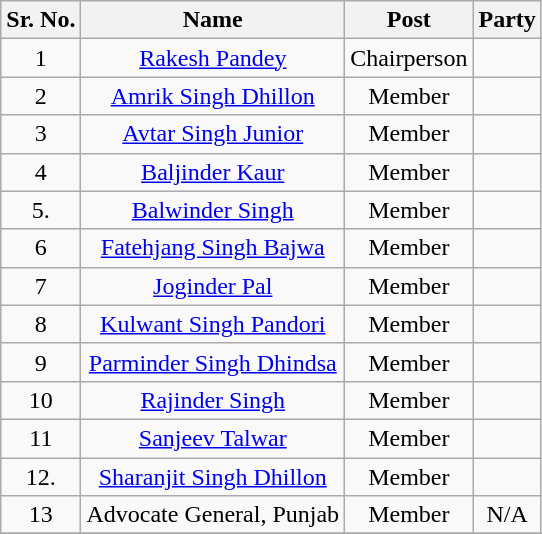<table class="wikitable sortable">
<tr>
<th>Sr. No.</th>
<th>Name</th>
<th>Post</th>
<th colspan="2">Party</th>
</tr>
<tr align="center">
<td>1</td>
<td><a href='#'>Rakesh Pandey</a></td>
<td>Chairperson</td>
<td></td>
</tr>
<tr align="center">
<td>2</td>
<td><a href='#'>Amrik Singh Dhillon</a></td>
<td>Member</td>
<td></td>
</tr>
<tr align="center">
<td>3</td>
<td><a href='#'>Avtar Singh Junior</a></td>
<td>Member</td>
<td></td>
</tr>
<tr align="center">
<td>4</td>
<td><a href='#'>Baljinder Kaur</a></td>
<td>Member</td>
<td></td>
</tr>
<tr align="center">
<td>5.</td>
<td><a href='#'>Balwinder Singh</a></td>
<td>Member</td>
<td></td>
</tr>
<tr align="center">
<td>6</td>
<td><a href='#'>Fatehjang Singh Bajwa</a></td>
<td>Member</td>
<td></td>
</tr>
<tr align="center">
<td>7</td>
<td><a href='#'>Joginder Pal</a></td>
<td>Member</td>
<td></td>
</tr>
<tr align="center">
<td>8</td>
<td><a href='#'>Kulwant Singh Pandori</a></td>
<td>Member</td>
<td></td>
</tr>
<tr align="center">
<td>9</td>
<td><a href='#'>Parminder Singh Dhindsa</a></td>
<td>Member</td>
<td></td>
</tr>
<tr align="center">
<td>10</td>
<td><a href='#'>Rajinder Singh</a></td>
<td>Member</td>
<td></td>
</tr>
<tr align="center">
<td>11</td>
<td><a href='#'>Sanjeev Talwar</a></td>
<td>Member</td>
<td></td>
</tr>
<tr align="center">
<td>12.</td>
<td><a href='#'>Sharanjit Singh Dhillon</a></td>
<td>Member</td>
<td></td>
</tr>
<tr align="center">
<td>13</td>
<td>Advocate General, Punjab</td>
<td>Member</td>
<td colspan=2>N/A</td>
</tr>
<tr align="center">
</tr>
</table>
